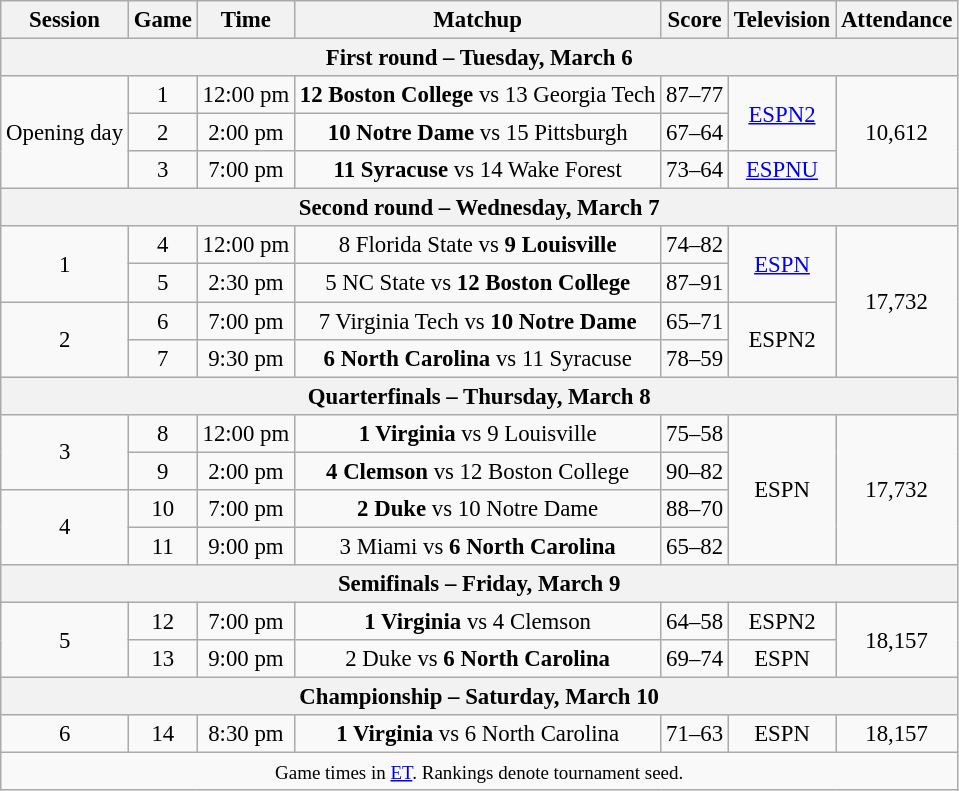<table class="wikitable" style="font-size: 95%;text-align:center">
<tr>
<th>Session</th>
<th>Game</th>
<th>Time</th>
<th>Matchup</th>
<th>Score</th>
<th>Television</th>
<th>Attendance</th>
</tr>
<tr>
<th colspan=7>First round – Tuesday, March 6</th>
</tr>
<tr>
<td rowspan=3>Opening day</td>
<td>1</td>
<td>12:00 pm</td>
<td><strong>12 Boston College</strong> vs 13 Georgia Tech</td>
<td>87–77</td>
<td rowspan=2><a href='#'>ESPN2</a></td>
<td rowspan=3>10,612</td>
</tr>
<tr>
<td>2</td>
<td>2:00 pm</td>
<td><strong>10 Notre Dame</strong> vs 15 Pittsburgh</td>
<td>67–64</td>
</tr>
<tr>
<td>3</td>
<td>7:00 pm</td>
<td><strong>11 Syracuse</strong> vs 14 Wake Forest</td>
<td>73–64</td>
<td><a href='#'>ESPNU</a></td>
</tr>
<tr>
<th colspan=7>Second round – Wednesday, March 7</th>
</tr>
<tr>
<td rowspan=2>1</td>
<td>4</td>
<td>12:00 pm</td>
<td>8 Florida State vs <strong>9 Louisville</strong></td>
<td>74–82</td>
<td rowspan=2><a href='#'>ESPN</a></td>
<td rowspan=4>17,732</td>
</tr>
<tr>
<td>5</td>
<td>2:30 pm</td>
<td>5 NC State vs <strong>12 Boston College</strong></td>
<td>87–91</td>
</tr>
<tr>
<td rowspan=2>2</td>
<td>6</td>
<td>7:00 pm</td>
<td>7 Virginia Tech vs <strong>10 Notre Dame</strong></td>
<td>65–71</td>
<td rowspan=2>ESPN2</td>
</tr>
<tr>
<td>7</td>
<td>9:30 pm</td>
<td><strong>6 North Carolina</strong> vs 11 Syracuse</td>
<td>78–59</td>
</tr>
<tr>
<th colspan=7>Quarterfinals – Thursday, March 8</th>
</tr>
<tr>
<td rowspan=2>3</td>
<td>8</td>
<td>12:00 pm</td>
<td><strong>1 Virginia</strong> vs 9 Louisville</td>
<td>75–58</td>
<td rowspan=4>ESPN</td>
<td rowspan=4>17,732</td>
</tr>
<tr>
<td>9</td>
<td>2:00 pm</td>
<td><strong>4 Clemson</strong> vs 12 Boston College</td>
<td>90–82</td>
</tr>
<tr>
<td rowspan=2>4</td>
<td>10</td>
<td>7:00 pm</td>
<td><strong>2 Duke</strong> vs 10 Notre Dame</td>
<td>88–70</td>
</tr>
<tr>
<td>11</td>
<td>9:00 pm</td>
<td>3 Miami vs <strong>6 North Carolina</strong></td>
<td>65–82</td>
</tr>
<tr>
<th colspan=7>Semifinals – Friday, March 9</th>
</tr>
<tr>
<td rowspan=2>5</td>
<td>12</td>
<td>7:00 pm</td>
<td><strong>1 Virginia</strong> vs 4 Clemson</td>
<td>64–58</td>
<td>ESPN2</td>
<td rowspan=2>18,157</td>
</tr>
<tr>
<td>13</td>
<td>9:00 pm</td>
<td>2 Duke vs <strong>6 North Carolina</strong></td>
<td>69–74</td>
<td>ESPN</td>
</tr>
<tr>
<th colspan=7>Championship – Saturday, March 10</th>
</tr>
<tr>
<td rowspan=1>6</td>
<td>14</td>
<td>8:30 pm</td>
<td><strong>1 Virginia</strong> vs 6 North Carolina</td>
<td>71–63</td>
<td rowspan=1>ESPN</td>
<td rowspan=1>18,157</td>
</tr>
<tr>
<td colspan=7><small>Game times in <a href='#'>ET</a>. Rankings denote tournament seed.</small></td>
</tr>
</table>
